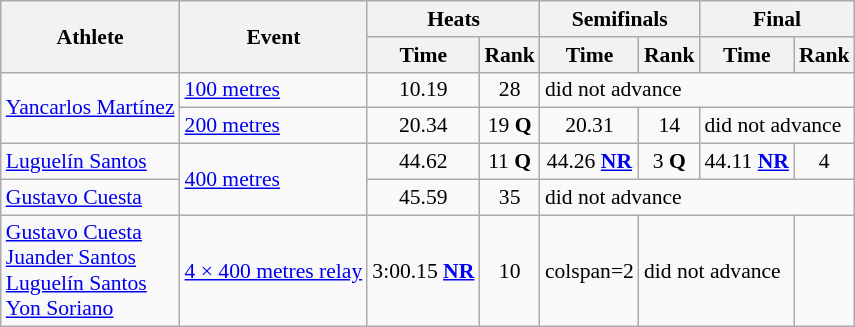<table class=wikitable style="font-size:90%;">
<tr>
<th rowspan="2">Athlete</th>
<th rowspan="2">Event</th>
<th colspan="2">Heats</th>
<th colspan="2">Semifinals</th>
<th colspan="2">Final</th>
</tr>
<tr>
<th>Time</th>
<th>Rank</th>
<th>Time</th>
<th>Rank</th>
<th>Time</th>
<th>Rank</th>
</tr>
<tr style="border-top: single;" style=text-align:center>
<td rowspan=2 style=text-align:left><a href='#'>Yancarlos Martínez</a></td>
<td><a href='#'>100 metres</a></td>
<td align=center>10.19</td>
<td align=center>28</td>
<td colspan=4>did not advance</td>
</tr>
<tr style="border-top: single;" style=text-align:center>
<td><a href='#'>200 metres</a></td>
<td align=center>20.34</td>
<td align=center>19 <strong>Q</strong></td>
<td align=center>20.31</td>
<td align=center>14</td>
<td colspan=2>did not advance</td>
</tr>
<tr style="border-top: single;" style=text-align:center>
<td style=text-align:left><a href='#'>Luguelín Santos</a></td>
<td rowspan=2><a href='#'>400 metres</a></td>
<td align=center>44.62</td>
<td align=center>11 <strong>Q</strong></td>
<td align=center>44.26 <strong><a href='#'>NR</a></strong></td>
<td align=center>3 <strong>Q</strong></td>
<td align=center>44.11 <strong><a href='#'>NR</a></strong></td>
<td align=center>4</td>
</tr>
<tr style="border-top: single;" style=text-align:center>
<td style=text-align:left><a href='#'>Gustavo Cuesta</a></td>
<td align=center>45.59</td>
<td align=center>35</td>
<td colspan=4>did not advance</td>
</tr>
<tr style="border-top: single;" style=text-align:center>
<td style=text-align:left><a href='#'>Gustavo Cuesta</a><br><a href='#'>Juander Santos</a><br><a href='#'>Luguelín Santos</a><br><a href='#'>Yon Soriano</a></td>
<td><a href='#'>4 × 400 metres relay</a></td>
<td align=center>3:00.15 <strong><a href='#'>NR</a></strong></td>
<td align=center>10</td>
<td>colspan=2 </td>
<td colspan=2>did not advance</td>
</tr>
</table>
